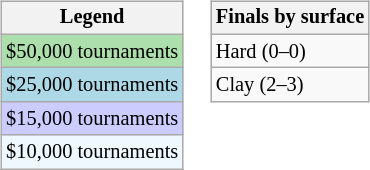<table>
<tr valign=top>
<td><br><table class=wikitable style="font-size:85%">
<tr>
<th>Legend</th>
</tr>
<tr style="background:#addfad;">
<td>$50,000 tournaments</td>
</tr>
<tr style="background:lightblue;">
<td>$25,000 tournaments</td>
</tr>
<tr style="background:#ccccff;">
<td>$15,000 tournaments</td>
</tr>
<tr style="background:#f0f8ff;">
<td>$10,000 tournaments</td>
</tr>
</table>
</td>
<td><br><table class=wikitable style="font-size:85%">
<tr>
<th>Finals by surface</th>
</tr>
<tr>
<td>Hard (0–0)</td>
</tr>
<tr>
<td>Clay (2–3)</td>
</tr>
</table>
</td>
</tr>
</table>
